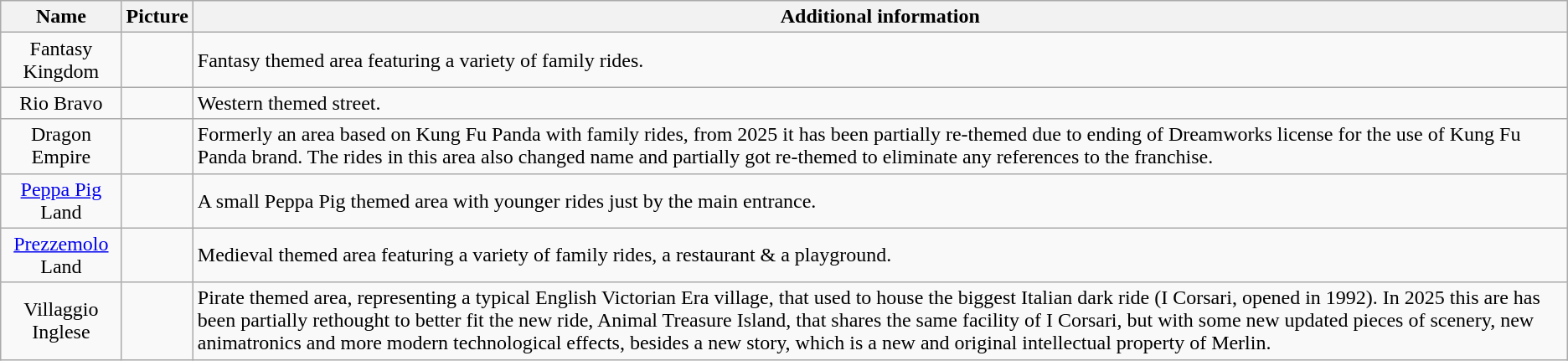<table class="wikitable sortable">
<tr>
<th>Name</th>
<th ! class="unsortable">Picture</th>
<th class="unsortable">Additional information</th>
</tr>
<tr>
<td align=center>Fantasy Kingdom</td>
<td align=center></td>
<td align=centre>Fantasy themed area featuring a variety of family rides.</td>
</tr>
<tr>
<td align=center>Rio Bravo</td>
<td align=center></td>
<td align=centre>Western themed street.</td>
</tr>
<tr>
<td align=center>Dragon Empire</td>
<td align=center></td>
<td>Formerly an area based on Kung Fu Panda with family rides, from 2025 it has been partially re-themed due to ending of Dreamworks license for the use of Kung Fu Panda brand. The rides in this area also changed name and partially got re-themed to eliminate any references to the franchise.</td>
</tr>
<tr>
<td align=center><a href='#'>Peppa Pig</a> Land</td>
<td align=center></td>
<td align=centre>A small Peppa Pig themed area with younger rides just by the main entrance.</td>
</tr>
<tr>
<td align=center><a href='#'>Prezzemolo</a> Land</td>
<td align=center></td>
<td align=centre>Medieval themed area featuring a variety of family rides, a restaurant & a playground.</td>
</tr>
<tr>
<td align=center>Villaggio Inglese</td>
<td align=center></td>
<td align=centre>Pirate themed area, representing a typical English Victorian Era village, that used to house the biggest Italian dark ride (I Corsari, opened in 1992). In 2025 this are has been partially rethought to better fit the new ride, Animal Treasure Island, that shares the same facility of I Corsari, but with some new updated pieces of scenery, new animatronics and more modern technological effects, besides a new story, which is a new and  original intellectual property of Merlin.</td>
</tr>
</table>
